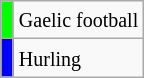<table class="wikitable">
<tr>
<td width=1 style="background:lime"></td>
<td><small>Gaelic football</small></td>
</tr>
<tr>
<td width=1 style="background:blue"></td>
<td><small>Hurling</small></td>
</tr>
</table>
